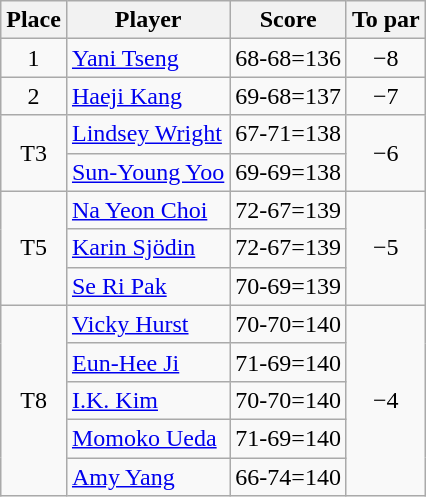<table class="wikitable">
<tr>
<th>Place</th>
<th>Player</th>
<th>Score</th>
<th>To par</th>
</tr>
<tr>
<td style="text-align:center;">1</td>
<td> <a href='#'>Yani Tseng</a></td>
<td style="text-align:center;">68-68=136</td>
<td style="text-align:center;">−8</td>
</tr>
<tr>
<td style="text-align:center;">2</td>
<td> <a href='#'>Haeji Kang</a></td>
<td style="text-align:center;">69-68=137</td>
<td style="text-align:center;">−7</td>
</tr>
<tr>
<td rowspan="2" style="text-align:center;">T3</td>
<td> <a href='#'>Lindsey Wright</a></td>
<td style="text-align:center;">67-71=138</td>
<td rowspan="2" style="text-align:center;">−6</td>
</tr>
<tr>
<td> <a href='#'>Sun-Young Yoo</a></td>
<td>69-69=138</td>
</tr>
<tr>
<td rowspan="3" style="text-align:center;">T5</td>
<td> <a href='#'>Na Yeon Choi</a></td>
<td style="text-align:center;">72-67=139</td>
<td rowspan="3" style="text-align:center;">−5</td>
</tr>
<tr>
<td> <a href='#'>Karin Sjödin</a></td>
<td>72-67=139</td>
</tr>
<tr>
<td> <a href='#'>Se Ri Pak</a></td>
<td>70-69=139</td>
</tr>
<tr>
<td rowspan="5" style="text-align:center;">T8</td>
<td> <a href='#'>Vicky Hurst</a></td>
<td style="text-align:center;">70-70=140</td>
<td rowspan="5" style="text-align:center;">−4</td>
</tr>
<tr>
<td> <a href='#'>Eun-Hee Ji</a></td>
<td style="text-align:center;">71-69=140</td>
</tr>
<tr>
<td> <a href='#'>I.K. Kim</a></td>
<td style="text-align:center;">70-70=140</td>
</tr>
<tr>
<td> <a href='#'>Momoko Ueda</a></td>
<td style="text-align:center;">71-69=140</td>
</tr>
<tr>
<td> <a href='#'>Amy Yang</a></td>
<td style="text-align:center;">66-74=140</td>
</tr>
</table>
